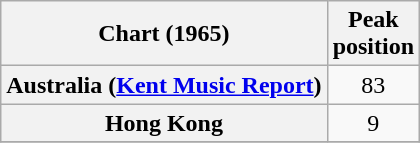<table class="wikitable sortable plainrowheaders" style="text-align:center">
<tr>
<th>Chart (1965)</th>
<th>Peak<br>position</th>
</tr>
<tr>
<th scope="row">Australia (<a href='#'>Kent Music Report</a>)</th>
<td>83</td>
</tr>
<tr>
<th scope=row>Hong Kong</th>
<td>9</td>
</tr>
<tr>
</tr>
</table>
